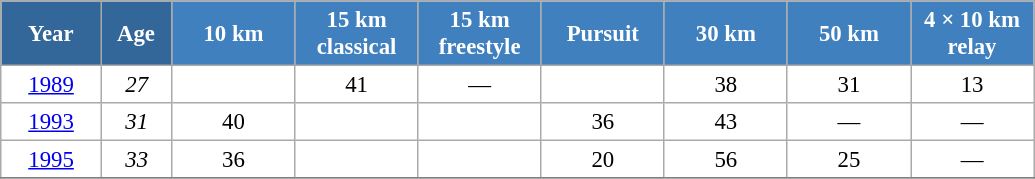<table class="wikitable" style="font-size:95%; text-align:center; border:grey solid 1px; border-collapse:collapse; background:#ffffff;">
<tr>
<th style="background-color:#369; color:white; width:60px;"> Year </th>
<th style="background-color:#369; color:white; width:40px;"> Age </th>
<th style="background-color:#4180be; color:white; width:75px;"> 10 km </th>
<th style="background-color:#4180be; color:white; width:75px;"> 15 km <br> classical </th>
<th style="background-color:#4180be; color:white; width:75px;"> 15 km <br> freestyle </th>
<th style="background-color:#4180be; color:white; width:75px;"> Pursuit </th>
<th style="background-color:#4180be; color:white; width:75px;"> 30 km </th>
<th style="background-color:#4180be; color:white; width:75px;"> 50 km </th>
<th style="background-color:#4180be; color:white; width:75px;"> 4 × 10 km <br> relay </th>
</tr>
<tr>
<td><a href='#'>1989</a></td>
<td><em>27</em></td>
<td></td>
<td>41</td>
<td>—</td>
<td></td>
<td>38</td>
<td>31</td>
<td>13</td>
</tr>
<tr>
<td><a href='#'>1993</a></td>
<td><em>31</em></td>
<td>40</td>
<td></td>
<td></td>
<td>36</td>
<td>43</td>
<td>—</td>
<td>—</td>
</tr>
<tr>
<td><a href='#'>1995</a></td>
<td><em>33</em></td>
<td>36</td>
<td></td>
<td></td>
<td>20</td>
<td>56</td>
<td>25</td>
<td>—</td>
</tr>
<tr>
</tr>
</table>
